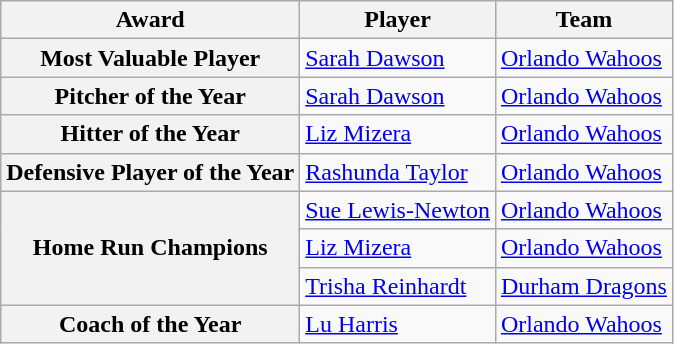<table class="wikitable">
<tr>
<th>Award</th>
<th>Player</th>
<th>Team</th>
</tr>
<tr>
<th>Most Valuable Player</th>
<td><a href='#'>Sarah Dawson</a></td>
<td><a href='#'>Orlando Wahoos</a></td>
</tr>
<tr>
<th>Pitcher of the Year</th>
<td><a href='#'>Sarah Dawson</a></td>
<td><a href='#'>Orlando Wahoos</a></td>
</tr>
<tr>
<th>Hitter of the Year</th>
<td><a href='#'>Liz Mizera</a></td>
<td><a href='#'>Orlando Wahoos</a></td>
</tr>
<tr>
<th>Defensive Player of the Year</th>
<td><a href='#'>Rashunda Taylor</a></td>
<td><a href='#'>Orlando Wahoos</a></td>
</tr>
<tr>
<th rowspan=3>Home Run Champions</th>
<td><a href='#'>Sue Lewis-Newton</a></td>
<td><a href='#'>Orlando Wahoos</a></td>
</tr>
<tr>
<td><a href='#'>Liz Mizera</a></td>
<td><a href='#'>Orlando Wahoos</a></td>
</tr>
<tr>
<td><a href='#'>Trisha Reinhardt</a></td>
<td><a href='#'>Durham Dragons</a></td>
</tr>
<tr>
<th>Coach of the Year</th>
<td><a href='#'>Lu Harris</a></td>
<td><a href='#'>Orlando Wahoos</a></td>
</tr>
</table>
